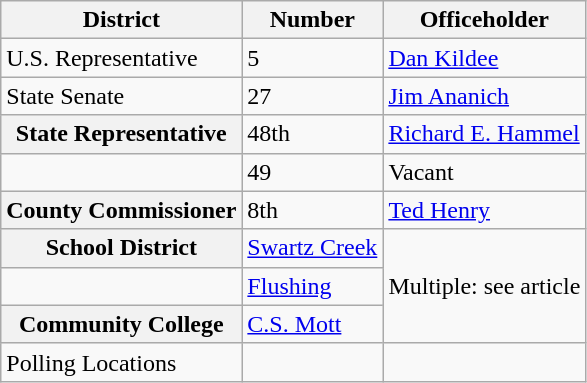<table class="wikitable">
<tr>
<th>District</th>
<th>Number</th>
<th>Officeholder</th>
</tr>
<tr>
<td>U.S. Representative</td>
<td>5</td>
<td><a href='#'>Dan Kildee</a></td>
</tr>
<tr>
<td>State Senate</td>
<td>27</td>
<td><a href='#'>Jim Ananich</a></td>
</tr>
<tr>
<th>State Representative</th>
<td>48th</td>
<td><a href='#'>Richard E. Hammel</a></td>
</tr>
<tr>
<td></td>
<td>49</td>
<td>Vacant</td>
</tr>
<tr>
<th>County Commissioner</th>
<td>8th</td>
<td><a href='#'>Ted Henry</a></td>
</tr>
<tr>
<th>School District</th>
<td><a href='#'>Swartz Creek</a></td>
<td rowspan= 3>Multiple: see article</td>
</tr>
<tr>
<td></td>
<td><a href='#'>Flushing</a></td>
</tr>
<tr>
<th>Community College</th>
<td><a href='#'>C.S. Mott</a></td>
</tr>
<tr>
<td>Polling Locations</td>
<td></td>
<td></td>
</tr>
</table>
